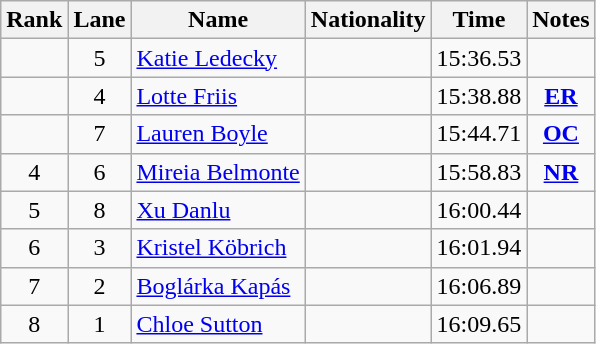<table class="wikitable sortable" style="text-align:center">
<tr>
<th>Rank</th>
<th>Lane</th>
<th>Name</th>
<th>Nationality</th>
<th>Time</th>
<th>Notes</th>
</tr>
<tr>
<td></td>
<td>5</td>
<td align=left><a href='#'>Katie Ledecky</a></td>
<td align=left></td>
<td>15:36.53</td>
<td></td>
</tr>
<tr>
<td></td>
<td>4</td>
<td align=left><a href='#'>Lotte Friis</a></td>
<td align=left></td>
<td>15:38.88</td>
<td><strong><a href='#'>ER</a></strong></td>
</tr>
<tr>
<td></td>
<td>7</td>
<td align=left><a href='#'>Lauren Boyle</a></td>
<td align=left></td>
<td>15:44.71</td>
<td><strong><a href='#'>OC</a></strong></td>
</tr>
<tr>
<td>4</td>
<td>6</td>
<td align=left><a href='#'>Mireia Belmonte</a></td>
<td align=left></td>
<td>15:58.83</td>
<td><strong><a href='#'>NR</a></strong></td>
</tr>
<tr>
<td>5</td>
<td>8</td>
<td align=left><a href='#'>Xu Danlu</a></td>
<td align=left></td>
<td>16:00.44</td>
<td></td>
</tr>
<tr>
<td>6</td>
<td>3</td>
<td align=left><a href='#'>Kristel Köbrich</a></td>
<td align=left></td>
<td>16:01.94</td>
<td></td>
</tr>
<tr>
<td>7</td>
<td>2</td>
<td align=left><a href='#'>Boglárka Kapás</a></td>
<td align=left></td>
<td>16:06.89</td>
<td></td>
</tr>
<tr>
<td>8</td>
<td>1</td>
<td align=left><a href='#'>Chloe Sutton</a></td>
<td align=left></td>
<td>16:09.65</td>
<td></td>
</tr>
</table>
